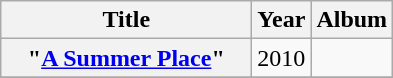<table class="wikitable plainrowheaders" style="text-align:center;">
<tr>
<th scope="col" style="width:10em;">Title</th>
<th scope="col">Year</th>
<th scope="col">Album</th>
</tr>
<tr>
<th scope="row">"<a href='#'>A Summer Place</a>"</th>
<td>2010</td>
<td></td>
</tr>
<tr>
</tr>
</table>
